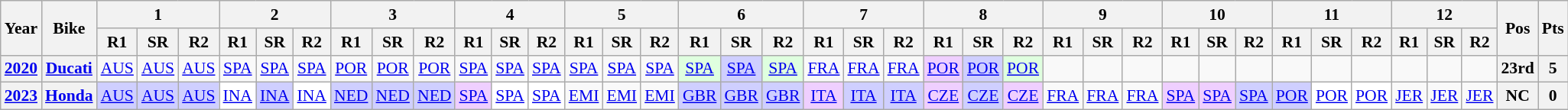<table class="wikitable" style="text-align:center; font-size:90%">
<tr>
<th valign="middle" rowspan=2>Year</th>
<th valign="middle" rowspan=2>Bike</th>
<th colspan=3>1</th>
<th colspan=3>2</th>
<th colspan=3>3</th>
<th colspan=3>4</th>
<th colspan=3>5</th>
<th colspan=3>6</th>
<th colspan=3>7</th>
<th colspan=3>8</th>
<th colspan=3>9</th>
<th colspan=3>10</th>
<th colspan=3>11</th>
<th colspan=3>12</th>
<th rowspan=2>Pos</th>
<th rowspan=2>Pts</th>
</tr>
<tr>
<th>R1</th>
<th>SR</th>
<th>R2</th>
<th>R1</th>
<th>SR</th>
<th>R2</th>
<th>R1</th>
<th>SR</th>
<th>R2</th>
<th>R1</th>
<th>SR</th>
<th>R2</th>
<th>R1</th>
<th>SR</th>
<th>R2</th>
<th>R1</th>
<th>SR</th>
<th>R2</th>
<th>R1</th>
<th>SR</th>
<th>R2</th>
<th>R1</th>
<th>SR</th>
<th>R2</th>
<th>R1</th>
<th>SR</th>
<th>R2</th>
<th>R1</th>
<th>SR</th>
<th>R2</th>
<th>R1</th>
<th>SR</th>
<th>R2</th>
<th>R1</th>
<th>SR</th>
<th>R2</th>
</tr>
<tr>
<th><a href='#'>2020</a></th>
<th><a href='#'>Ducati</a></th>
<td><a href='#'>AUS</a></td>
<td><a href='#'>AUS</a></td>
<td><a href='#'>AUS</a></td>
<td><a href='#'>SPA</a></td>
<td><a href='#'>SPA</a></td>
<td><a href='#'>SPA</a></td>
<td><a href='#'>POR</a></td>
<td><a href='#'>POR</a></td>
<td><a href='#'>POR</a></td>
<td><a href='#'>SPA</a></td>
<td><a href='#'>SPA</a></td>
<td><a href='#'>SPA</a></td>
<td><a href='#'>SPA</a></td>
<td><a href='#'>SPA</a></td>
<td><a href='#'>SPA</a></td>
<td style="background:#dfffdf;"><a href='#'>SPA</a><br></td>
<td style="background:#cfcfff;"><a href='#'>SPA</a><br></td>
<td style="background:#dfffdf;"><a href='#'>SPA</a><br></td>
<td><a href='#'>FRA</a></td>
<td><a href='#'>FRA</a></td>
<td><a href='#'>FRA</a></td>
<td style="background:#efcfff;"><a href='#'>POR</a><br></td>
<td style="background:#cfcfff;"><a href='#'>POR</a><br></td>
<td style="background:#dfffdf;"><a href='#'>POR</a><br></td>
<td></td>
<td></td>
<td></td>
<td></td>
<td></td>
<td></td>
<td></td>
<td></td>
<td></td>
<td></td>
<td></td>
<td></td>
<th>23rd</th>
<th>5</th>
</tr>
<tr>
<th><a href='#'>2023</a></th>
<th><a href='#'>Honda</a></th>
<td style="background:#cfcfff;"><a href='#'>AUS</a><br></td>
<td style="background:#cfcfff;"><a href='#'>AUS</a><br></td>
<td style="background:#cfcfff;"><a href='#'>AUS</a><br></td>
<td style="background:#ffffff;"><a href='#'>INA</a><br></td>
<td style="background:#cfcfff;"><a href='#'>INA</a><br></td>
<td style="background:#ffffff;"><a href='#'>INA</a><br></td>
<td style="background:#cfcfff;"><a href='#'>NED</a><br></td>
<td style="background:#cfcfff;"><a href='#'>NED</a><br></td>
<td style="background:#cfcfff;"><a href='#'>NED</a><br></td>
<td style="background:#efcfff;"><a href='#'>SPA</a><br></td>
<td style="background:#ffffff;"><a href='#'>SPA</a><br></td>
<td style="background:#ffffff;"><a href='#'>SPA</a><br></td>
<td style="background:#;"><a href='#'>EMI</a></td>
<td style="background:#;"><a href='#'>EMI</a></td>
<td style="background:#;"><a href='#'>EMI</a></td>
<td style="background:#cfcfff;"><a href='#'>GBR</a><br></td>
<td style="background:#cfcfff;"><a href='#'>GBR</a><br></td>
<td style="background:#cfcfff;"><a href='#'>GBR</a><br></td>
<td style="background:#efcfff;"><a href='#'>ITA</a><br></td>
<td style="background:#cfcfff;"><a href='#'>ITA</a><br></td>
<td style="background:#cfcfff;"><a href='#'>ITA</a><br></td>
<td style="background:#efcfff;"><a href='#'>CZE</a><br></td>
<td style="background:#cfcfff;"><a href='#'>CZE</a><br></td>
<td style="background:#efcfff;"><a href='#'>CZE</a><br></td>
<td style="background:#;"><a href='#'>FRA</a></td>
<td style="background:#;"><a href='#'>FRA</a></td>
<td style="background:#;"><a href='#'>FRA</a></td>
<td style="background:#efcfff;"><a href='#'>SPA</a><br></td>
<td style="background:#efcfff;"><a href='#'>SPA</a><br></td>
<td style="background:#cfcfff;"><a href='#'>SPA</a><br></td>
<td style="background:#cfcfff;"><a href='#'>POR</a><br></td>
<td style="background:#ffffff;"><a href='#'>POR</a><br></td>
<td style="background:#ffffff;"><a href='#'>POR</a><br></td>
<td style="background:#;"><a href='#'>JER</a></td>
<td style="background:#;"><a href='#'>JER</a></td>
<td style="background:#;"><a href='#'>JER</a></td>
<th>NC</th>
<th>0</th>
</tr>
</table>
